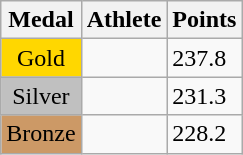<table class="wikitable">
<tr>
<th>Medal</th>
<th>Athlete</th>
<th>Points</th>
</tr>
<tr>
<td style="text-align:center;background-color:gold;">Gold</td>
<td></td>
<td>237.8</td>
</tr>
<tr>
<td style="text-align:center;background-color:silver;">Silver</td>
<td></td>
<td>231.3</td>
</tr>
<tr>
<td style="text-align:center;background-color:#CC9966;">Bronze</td>
<td></td>
<td>228.2</td>
</tr>
</table>
